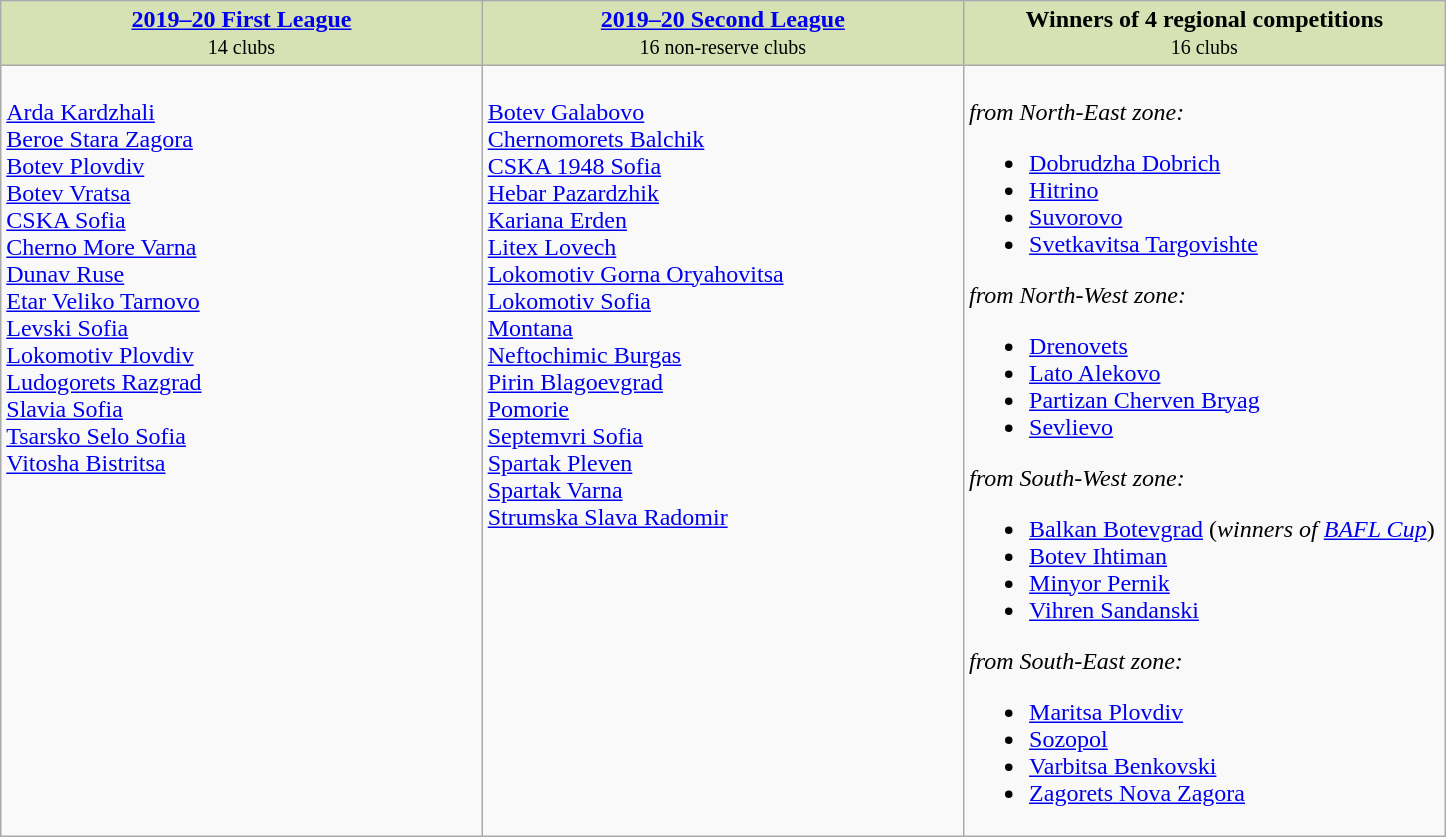<table class="wikitable">
<tr valign="top" bgcolor="#D6E2B3">
<td align="center" width="33%"><strong><a href='#'>2019–20 First League</a></strong><br><small>14 clubs</small></td>
<td align="center" width="33%"><strong><a href='#'>2019–20 Second League</a></strong><br><small>16 non-reserve clubs</small></td>
<td align="center" width="33%"><strong>Winners of 4 regional competitions</strong><br><small>16 clubs</small></td>
</tr>
<tr valign="top">
<td><br><a href='#'>Arda Kardzhali</a><br>
<a href='#'>Beroe Stara Zagora</a><br>
<a href='#'>Botev Plovdiv</a><br>
<a href='#'>Botev Vratsa</a><br>
<a href='#'>CSKA Sofia</a><br>
<a href='#'>Cherno More Varna</a><br>
<a href='#'>Dunav Ruse</a><br>
<a href='#'>Etar Veliko Tarnovo</a><br>
<a href='#'>Levski Sofia</a><br>
<a href='#'>Lokomotiv Plovdiv</a><br>
<a href='#'>Ludogorets Razgrad</a><br>
<a href='#'>Slavia Sofia</a><br>
<a href='#'>Tsarsko Selo Sofia</a><br>
<a href='#'>Vitosha Bistritsa</a></td>
<td><br><a href='#'>Botev Galabovo</a><br>
<a href='#'>Chernomorets Balchik</a><br>
<a href='#'>CSKA 1948 Sofia</a><br>
<a href='#'>Hebar Pazardzhik</a><br>
<a href='#'>Kariana Erden</a><br>
<a href='#'>Litex Lovech</a><br>
<a href='#'>Lokomotiv Gorna Oryahovitsa</a><br>
<a href='#'>Lokomotiv Sofia</a><br>
<a href='#'>Montana</a><br>
<a href='#'>Neftochimic Burgas</a><br>
<a href='#'>Pirin Blagoevgrad</a><br>
<a href='#'>Pomorie</a><br>
<a href='#'>Septemvri Sofia</a><br>
<a href='#'>Spartak Pleven</a><br>
<a href='#'>Spartak Varna</a><br>
<a href='#'>Strumska Slava Radomir</a></td>
<td><br><em>from North-East zone:</em><ul><li><a href='#'>Dobrudzha Dobrich</a></li><li><a href='#'>Hitrino</a></li><li><a href='#'>Suvorovo</a></li><li><a href='#'>Svetkavitsa Targovishte</a></li></ul><em>from North-West zone:</em><ul><li><a href='#'>Drenovets</a></li><li><a href='#'>Lato Alekovo</a></li><li><a href='#'>Partizan Cherven Bryag</a></li><li><a href='#'>Sevlievo</a></li></ul><em>from South-West zone:</em><ul><li><a href='#'>Balkan Botevgrad</a> (<em>winners of <a href='#'>BAFL Cup</a></em>)</li><li><a href='#'>Botev Ihtiman</a></li><li><a href='#'>Minyor Pernik</a></li><li><a href='#'>Vihren Sandanski</a></li></ul><em>from South-East zone:</em><ul><li><a href='#'>Maritsa Plovdiv</a></li><li><a href='#'>Sozopol</a></li><li><a href='#'>Varbitsa Benkovski</a></li><li><a href='#'>Zagorets Nova Zagora</a></li></ul></td>
</tr>
</table>
